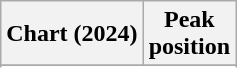<table class="wikitable sortable plainrowheaders" style="text-align:center">
<tr>
<th scope="col">Chart (2024)</th>
<th scope="col">Peak<br>position</th>
</tr>
<tr>
</tr>
<tr>
</tr>
<tr>
</tr>
<tr>
</tr>
<tr>
</tr>
</table>
